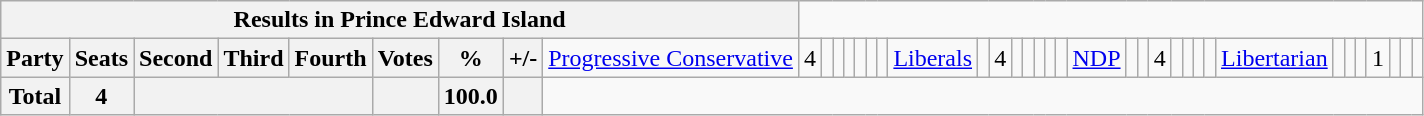<table class="wikitable">
<tr>
<th colspan=10>Results in Prince Edward Island</th>
</tr>
<tr>
<th colspan=2>Party</th>
<th>Seats</th>
<th>Second</th>
<th>Third</th>
<th>Fourth</th>
<th>Votes</th>
<th>%</th>
<th>+/-<br></th>
<td><a href='#'>Progressive Conservative</a></td>
<td align="right">4</td>
<td align="right"></td>
<td align="right"></td>
<td align="right"></td>
<td align="right"></td>
<td align="right"></td>
<td align="right"><br></td>
<td><a href='#'>Liberals</a></td>
<td align="right"></td>
<td align="right">4</td>
<td align="right"></td>
<td align="right"></td>
<td align="right"></td>
<td align="right"></td>
<td align="right"><br></td>
<td><a href='#'>NDP</a></td>
<td align="right"></td>
<td align="right"></td>
<td align="right">4</td>
<td align="right"></td>
<td align="right"></td>
<td align="right"></td>
<td align="right"><br></td>
<td><a href='#'>Libertarian</a></td>
<td align="right"></td>
<td align="right"></td>
<td align="right"></td>
<td align="right">1</td>
<td align="right"></td>
<td align="right"></td>
<td align="right"></td>
</tr>
<tr>
<th colspan="2">Total</th>
<th>4</th>
<th colspan="3"></th>
<th></th>
<th>100.0</th>
<th></th>
</tr>
</table>
